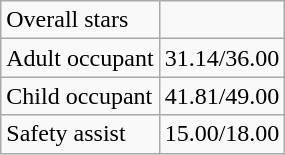<table class="wikitable">
<tr>
<td>Overall stars</td>
<td></td>
</tr>
<tr>
<td>Adult occupant</td>
<td>31.14/36.00</td>
</tr>
<tr>
<td>Child occupant</td>
<td>41.81/49.00</td>
</tr>
<tr>
<td>Safety assist</td>
<td>15.00/18.00</td>
</tr>
</table>
